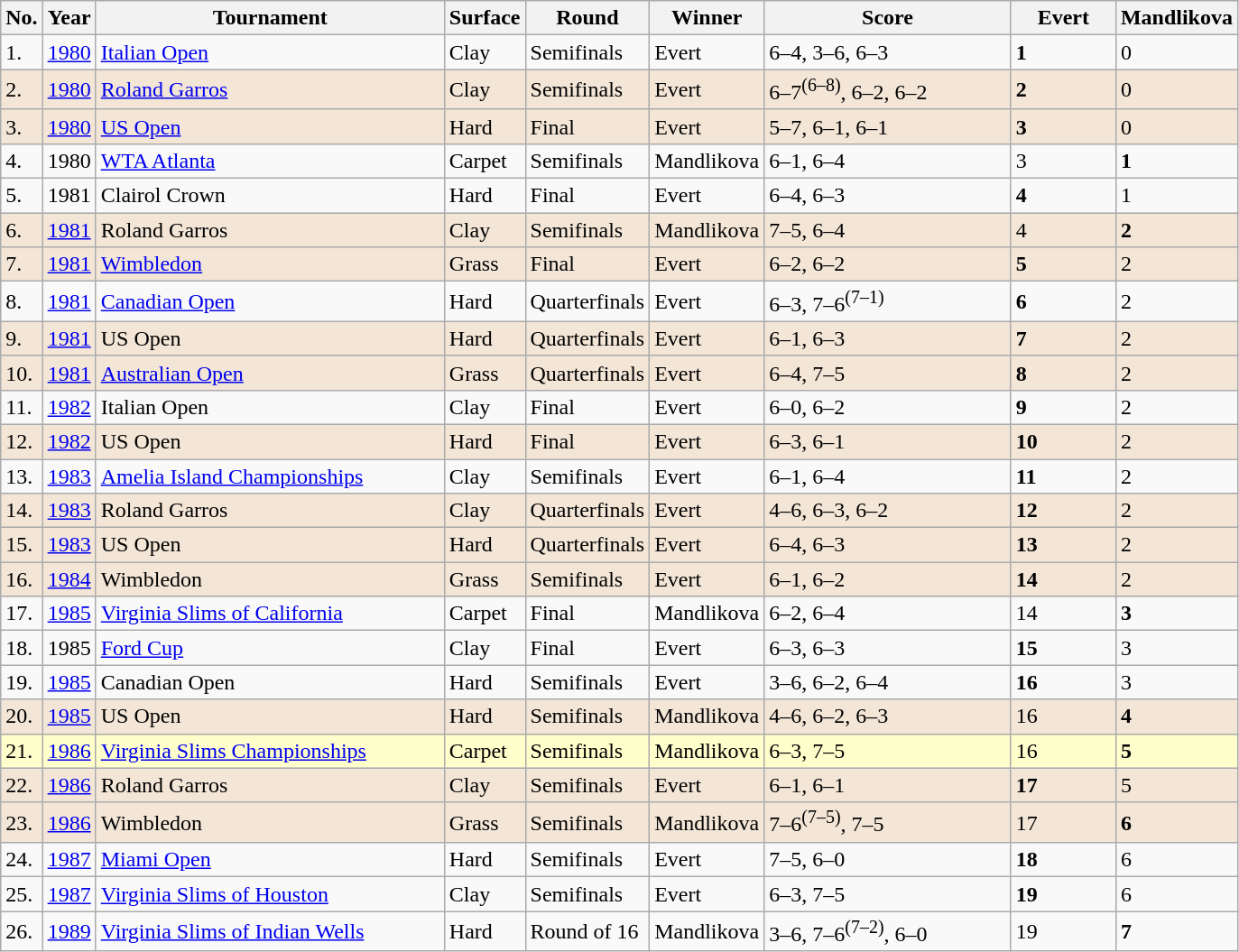<table class="sortable wikitable">
<tr>
<th>No.</th>
<th>Year</th>
<th width=250>Tournament</th>
<th>Surface</th>
<th>Round</th>
<th>Winner</th>
<th width=175>Score</th>
<th width=70>Evert</th>
<th>Mandlikova</th>
</tr>
<tr>
<td>1.</td>
<td><a href='#'>1980</a></td>
<td><a href='#'>Italian Open</a></td>
<td>Clay</td>
<td>Semifinals</td>
<td>Evert</td>
<td>6–4, 3–6, 6–3</td>
<td><strong>1</strong></td>
<td>0</td>
</tr>
<tr style="background:#f3e6d7;">
<td>2.</td>
<td><a href='#'>1980</a></td>
<td><a href='#'>Roland Garros</a></td>
<td>Clay</td>
<td>Semifinals</td>
<td>Evert</td>
<td>6–7<sup>(6–8)</sup>, 6–2, 6–2</td>
<td><strong>2</strong></td>
<td>0</td>
</tr>
<tr style="background:#f3e6d7;">
<td>3.</td>
<td><a href='#'>1980</a></td>
<td><a href='#'>US Open</a></td>
<td>Hard</td>
<td>Final</td>
<td>Evert</td>
<td>5–7, 6–1, 6–1</td>
<td><strong>3</strong></td>
<td>0</td>
</tr>
<tr>
<td>4.</td>
<td>1980</td>
<td><a href='#'>WTA Atlanta</a></td>
<td>Carpet</td>
<td>Semifinals</td>
<td>Mandlikova</td>
<td>6–1, 6–4</td>
<td>3</td>
<td><strong>1</strong></td>
</tr>
<tr>
<td>5.</td>
<td>1981</td>
<td>Clairol Crown</td>
<td>Hard</td>
<td>Final</td>
<td>Evert</td>
<td>6–4, 6–3</td>
<td><strong>4</strong></td>
<td>1</td>
</tr>
<tr style="background:#f3e6d7;">
<td>6.</td>
<td><a href='#'>1981</a></td>
<td>Roland Garros</td>
<td>Clay</td>
<td>Semifinals</td>
<td>Mandlikova</td>
<td>7–5, 6–4</td>
<td>4</td>
<td><strong>2</strong></td>
</tr>
<tr style="background:#f3e6d7;">
<td>7.</td>
<td><a href='#'>1981</a></td>
<td><a href='#'>Wimbledon</a></td>
<td>Grass</td>
<td>Final</td>
<td>Evert</td>
<td>6–2, 6–2</td>
<td><strong>5</strong></td>
<td>2</td>
</tr>
<tr>
<td>8.</td>
<td><a href='#'>1981</a></td>
<td><a href='#'>Canadian Open</a></td>
<td>Hard</td>
<td>Quarterfinals</td>
<td>Evert</td>
<td>6–3, 7–6<sup>(7–1)</sup></td>
<td><strong>6</strong></td>
<td>2</td>
</tr>
<tr style="background:#f3e6d7;">
<td>9.</td>
<td><a href='#'>1981</a></td>
<td>US Open</td>
<td>Hard</td>
<td>Quarterfinals</td>
<td>Evert</td>
<td>6–1, 6–3</td>
<td><strong>7</strong></td>
<td>2</td>
</tr>
<tr style="background:#f3e6d7;">
<td>10.</td>
<td><a href='#'>1981</a></td>
<td><a href='#'>Australian Open</a></td>
<td>Grass</td>
<td>Quarterfinals</td>
<td>Evert</td>
<td>6–4, 7–5</td>
<td><strong>8</strong></td>
<td>2</td>
</tr>
<tr>
<td>11.</td>
<td><a href='#'>1982</a></td>
<td>Italian Open</td>
<td>Clay</td>
<td>Final</td>
<td>Evert</td>
<td>6–0, 6–2</td>
<td><strong>9</strong></td>
<td>2</td>
</tr>
<tr style="background:#f3e6d7;">
<td>12.</td>
<td><a href='#'>1982</a></td>
<td>US Open</td>
<td>Hard</td>
<td>Final</td>
<td>Evert</td>
<td>6–3, 6–1</td>
<td><strong>10</strong></td>
<td>2</td>
</tr>
<tr>
<td>13.</td>
<td><a href='#'>1983</a></td>
<td><a href='#'>Amelia Island Championships</a></td>
<td>Clay</td>
<td>Semifinals</td>
<td>Evert</td>
<td>6–1, 6–4</td>
<td><strong>11</strong></td>
<td>2</td>
</tr>
<tr style="background:#f3e6d7;">
<td>14.</td>
<td><a href='#'>1983</a></td>
<td>Roland Garros</td>
<td>Clay</td>
<td>Quarterfinals</td>
<td>Evert</td>
<td>4–6, 6–3, 6–2</td>
<td><strong>12</strong></td>
<td>2</td>
</tr>
<tr style="background:#f3e6d7;">
<td>15.</td>
<td><a href='#'>1983</a></td>
<td>US Open</td>
<td>Hard</td>
<td>Quarterfinals</td>
<td>Evert</td>
<td>6–4, 6–3</td>
<td><strong>13</strong></td>
<td>2</td>
</tr>
<tr style="background:#f3e6d7;">
<td>16.</td>
<td><a href='#'>1984</a></td>
<td>Wimbledon</td>
<td>Grass</td>
<td>Semifinals</td>
<td>Evert</td>
<td>6–1, 6–2</td>
<td><strong>14</strong></td>
<td>2</td>
</tr>
<tr>
<td>17.</td>
<td><a href='#'>1985</a></td>
<td><a href='#'>Virginia Slims of California</a></td>
<td>Carpet</td>
<td>Final</td>
<td>Mandlikova</td>
<td>6–2, 6–4</td>
<td>14</td>
<td><strong>3</strong></td>
</tr>
<tr>
<td>18.</td>
<td>1985</td>
<td><a href='#'>Ford Cup</a></td>
<td>Clay</td>
<td>Final</td>
<td>Evert</td>
<td>6–3, 6–3</td>
<td><strong>15</strong></td>
<td>3</td>
</tr>
<tr>
<td>19.</td>
<td><a href='#'>1985</a></td>
<td>Canadian Open</td>
<td>Hard</td>
<td>Semifinals</td>
<td>Evert</td>
<td>3–6, 6–2, 6–4</td>
<td><strong>16</strong></td>
<td>3</td>
</tr>
<tr style="background:#f3e6d7;">
<td>20.</td>
<td><a href='#'>1985</a></td>
<td>US Open</td>
<td>Hard</td>
<td>Semifinals</td>
<td>Mandlikova</td>
<td>4–6, 6–2, 6–3</td>
<td>16</td>
<td><strong>4</strong></td>
</tr>
<tr bgcolor="ffffcc">
<td>21.</td>
<td><a href='#'>1986</a></td>
<td><a href='#'>Virginia Slims Championships</a></td>
<td>Carpet</td>
<td>Semifinals</td>
<td>Mandlikova</td>
<td>6–3, 7–5</td>
<td>16</td>
<td><strong>5</strong></td>
</tr>
<tr style="background:#f3e6d7;">
<td>22.</td>
<td><a href='#'>1986</a></td>
<td>Roland Garros</td>
<td>Clay</td>
<td>Semifinals</td>
<td>Evert</td>
<td>6–1, 6–1</td>
<td><strong>17</strong></td>
<td>5</td>
</tr>
<tr style="background:#f3e6d7;">
<td>23.</td>
<td><a href='#'>1986</a></td>
<td>Wimbledon</td>
<td>Grass</td>
<td>Semifinals</td>
<td>Mandlikova</td>
<td>7–6<sup>(7–5)</sup>, 7–5</td>
<td>17</td>
<td><strong>6</strong></td>
</tr>
<tr>
<td>24.</td>
<td><a href='#'>1987</a></td>
<td><a href='#'>Miami Open</a></td>
<td>Hard</td>
<td>Semifinals</td>
<td>Evert</td>
<td>7–5, 6–0</td>
<td><strong>18</strong></td>
<td>6</td>
</tr>
<tr>
<td>25.</td>
<td><a href='#'>1987</a></td>
<td><a href='#'>Virginia Slims of Houston</a></td>
<td>Clay</td>
<td>Semifinals</td>
<td>Evert</td>
<td>6–3, 7–5</td>
<td><strong>19</strong></td>
<td>6</td>
</tr>
<tr>
<td>26.</td>
<td><a href='#'>1989</a></td>
<td><a href='#'>Virginia Slims of Indian Wells</a></td>
<td>Hard</td>
<td>Round of 16</td>
<td>Mandlikova</td>
<td>3–6, 7–6<sup>(7–2)</sup>, 6–0</td>
<td>19</td>
<td><strong>7</strong></td>
</tr>
</table>
